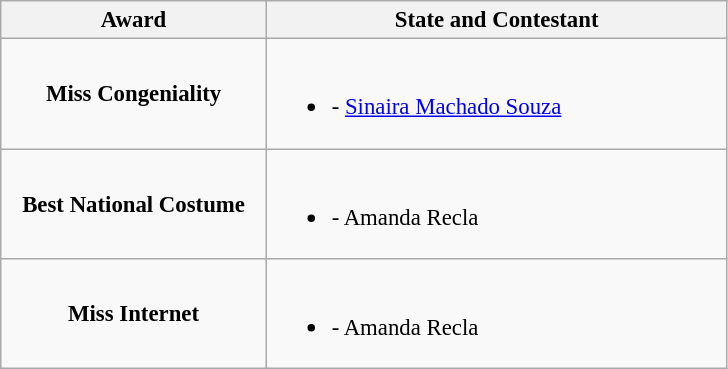<table class="wikitable sortable" style="font-size:95%;">
<tr>
<th width="170">Award</th>
<th width="300">State and Contestant</th>
</tr>
<tr>
<td align=center><strong>Miss Congeniality</strong></td>
<td><br><ul><li><strong></strong> - <a href='#'>Sinaira Machado Souza</a></li></ul></td>
</tr>
<tr>
<td align=center><strong>Best National Costume</strong></td>
<td><br><ul><li><strong></strong> - Amanda Recla</li></ul></td>
</tr>
<tr>
<td align=center><strong>Miss Internet</strong></td>
<td><br><ul><li><strong></strong> - Amanda Recla</li></ul></td>
</tr>
</table>
